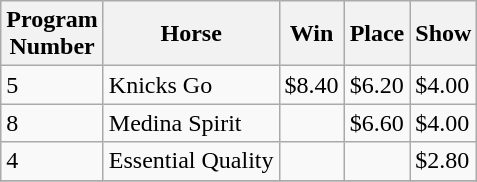<table class="wikitable">
<tr>
<th>Program<br>Number</th>
<th>Horse</th>
<th>Win</th>
<th>Place</th>
<th>Show</th>
</tr>
<tr>
<td>5</td>
<td>Knicks Go</td>
<td>$8.40</td>
<td>$6.20</td>
<td>$4.00</td>
</tr>
<tr>
<td>8</td>
<td>Medina Spirit</td>
<td></td>
<td>$6.60</td>
<td>$4.00</td>
</tr>
<tr>
<td>4</td>
<td>Essential Quality</td>
<td></td>
<td></td>
<td>$2.80</td>
</tr>
<tr>
</tr>
</table>
